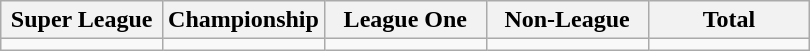<table class="wikitable">
<tr>
<th width="20%">Super League</th>
<th width="20%">Championship</th>
<th width="20%">League One</th>
<th width="20%">Non-League</th>
<th width="20%">Total</th>
</tr>
<tr>
<td></td>
<td></td>
<td></td>
<td></td>
<td></td>
</tr>
</table>
